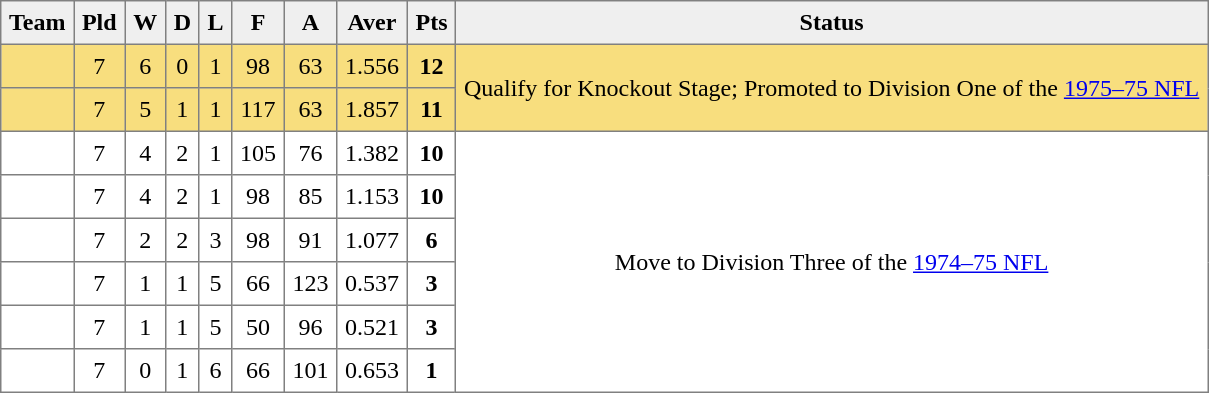<table style=border-collapse:collapse border=1 cellspacing=0 cellpadding=5>
<tr align=center bgcolor=#efefef>
<th>Team</th>
<th>Pld</th>
<th>W</th>
<th>D</th>
<th>L</th>
<th>F</th>
<th>A</th>
<th>Aver</th>
<th>Pts</th>
<th>Status</th>
</tr>
<tr align=center style="background:#F8DE7E;">
<td style="text-align:left;"> </td>
<td>7</td>
<td>6</td>
<td>0</td>
<td>1</td>
<td>98</td>
<td>63</td>
<td>1.556</td>
<td><strong>12</strong></td>
<td rowspan=2>Qualify for Knockout Stage; Promoted to Division One of the <a href='#'>1975–75 NFL</a></td>
</tr>
<tr align=center style="background:#F8DE7E;">
<td style="text-align:left;"> </td>
<td>7</td>
<td>5</td>
<td>1</td>
<td>1</td>
<td>117</td>
<td>63</td>
<td>1.857</td>
<td><strong>11</strong></td>
</tr>
<tr align=center style="background:#FFFFFF;">
<td style="text-align:left;"> </td>
<td>7</td>
<td>4</td>
<td>2</td>
<td>1</td>
<td>105</td>
<td>76</td>
<td>1.382</td>
<td><strong>10</strong></td>
<td rowspan=6>Move to Division Three of the <a href='#'>1974–75 NFL</a></td>
</tr>
<tr align=center style="background:#FFFFFF;">
<td style="text-align:left;"> </td>
<td>7</td>
<td>4</td>
<td>2</td>
<td>1</td>
<td>98</td>
<td>85</td>
<td>1.153</td>
<td><strong>10</strong></td>
</tr>
<tr align=center style="background:#FFFFFF;">
<td style="text-align:left;"> </td>
<td>7</td>
<td>2</td>
<td>2</td>
<td>3</td>
<td>98</td>
<td>91</td>
<td>1.077</td>
<td><strong>6</strong></td>
</tr>
<tr align=center style="background:#FFFFFF;">
<td style="text-align:left;"> </td>
<td>7</td>
<td>1</td>
<td>1</td>
<td>5</td>
<td>66</td>
<td>123</td>
<td>0.537</td>
<td><strong>3</strong></td>
</tr>
<tr align=center style="background:#FFFFFF;">
<td style="text-align:left;"> </td>
<td>7</td>
<td>1</td>
<td>1</td>
<td>5</td>
<td>50</td>
<td>96</td>
<td>0.521</td>
<td><strong>3</strong></td>
</tr>
<tr align=center style="background:#FFFFFF;">
<td style="text-align:left;"> </td>
<td>7</td>
<td>0</td>
<td>1</td>
<td>6</td>
<td>66</td>
<td>101</td>
<td>0.653</td>
<td><strong>1</strong></td>
</tr>
</table>
